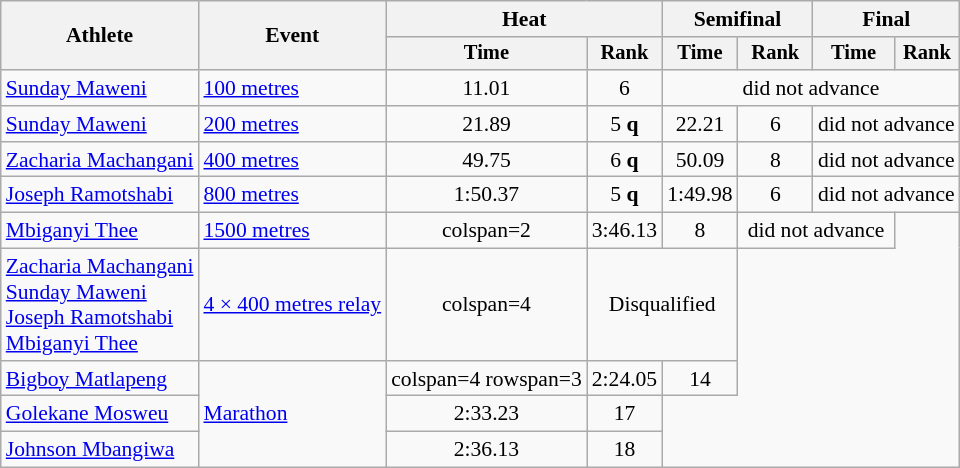<table class="wikitable" style="font-size:90%">
<tr>
<th rowspan="2">Athlete</th>
<th rowspan="2">Event</th>
<th colspan="2">Heat</th>
<th colspan="2">Semifinal</th>
<th colspan="2">Final</th>
</tr>
<tr style="font-size:95%">
<th>Time</th>
<th>Rank</th>
<th>Time</th>
<th>Rank</th>
<th>Time</th>
<th>Rank</th>
</tr>
<tr align=center>
<td align=left><a href='#'>Sunday Maweni</a></td>
<td align=left><a href='#'>100 metres</a></td>
<td>11.01</td>
<td>6</td>
<td colspan=4>did not advance</td>
</tr>
<tr align=center>
<td align=left><a href='#'>Sunday Maweni</a></td>
<td align=left><a href='#'>200 metres</a></td>
<td>21.89</td>
<td>5 <strong>q</strong></td>
<td>22.21</td>
<td>6</td>
<td colspan=2>did not advance</td>
</tr>
<tr align=center>
<td align=left><a href='#'>Zacharia Machangani</a></td>
<td align=left><a href='#'>400 metres</a></td>
<td>49.75</td>
<td>6 <strong>q</strong></td>
<td>50.09</td>
<td>8</td>
<td colspan=2>did not advance</td>
</tr>
<tr align=center>
<td align=left><a href='#'>Joseph Ramotshabi</a></td>
<td align=left><a href='#'>800 metres</a></td>
<td>1:50.37</td>
<td>5 <strong>q</strong></td>
<td>1:49.98</td>
<td>6</td>
<td colspan=2>did not advance</td>
</tr>
<tr align=center>
<td align=left><a href='#'>Mbiganyi Thee</a></td>
<td align=left><a href='#'>1500 metres</a></td>
<td>colspan=2 </td>
<td>3:46.13</td>
<td>8</td>
<td colspan=2>did not advance</td>
</tr>
<tr align=center>
<td align=left><a href='#'>Zacharia Machangani</a><br><a href='#'>Sunday Maweni</a><br><a href='#'>Joseph Ramotshabi</a><br><a href='#'>Mbiganyi Thee</a></td>
<td align=left><a href='#'>4 × 400 metres relay</a></td>
<td>colspan=4 </td>
<td colspan=2>Disqualified</td>
</tr>
<tr align=center>
<td align=left><a href='#'>Bigboy Matlapeng</a></td>
<td align=left rowspan=3><a href='#'>Marathon</a></td>
<td>colspan=4 rowspan=3 </td>
<td>2:24.05</td>
<td>14</td>
</tr>
<tr align=center>
<td align=left><a href='#'>Golekane Mosweu</a></td>
<td>2:33.23</td>
<td>17</td>
</tr>
<tr align=center>
<td align=left><a href='#'>Johnson Mbangiwa</a></td>
<td>2:36.13</td>
<td>18</td>
</tr>
</table>
